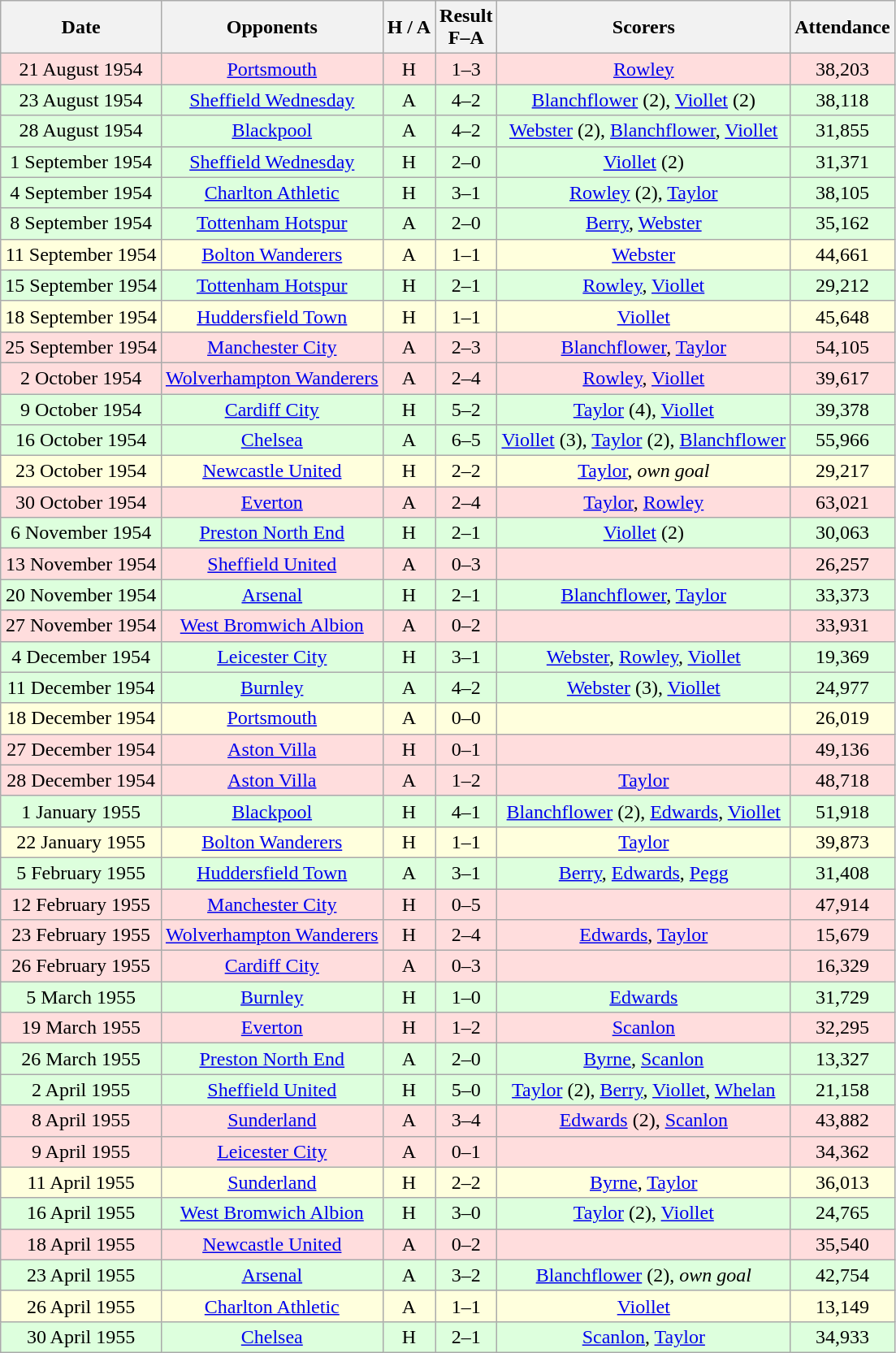<table class="wikitable" style="text-align:center">
<tr>
<th>Date</th>
<th>Opponents</th>
<th>H / A</th>
<th>Result<br>F–A</th>
<th>Scorers</th>
<th>Attendance</th>
</tr>
<tr bgcolor="#ffdddd">
<td>21 August 1954</td>
<td><a href='#'>Portsmouth</a></td>
<td>H</td>
<td>1–3</td>
<td><a href='#'>Rowley</a></td>
<td>38,203</td>
</tr>
<tr bgcolor="#ddffdd">
<td>23 August 1954</td>
<td><a href='#'>Sheffield Wednesday</a></td>
<td>A</td>
<td>4–2</td>
<td><a href='#'>Blanchflower</a> (2), <a href='#'>Viollet</a> (2)</td>
<td>38,118</td>
</tr>
<tr bgcolor="#ddffdd">
<td>28 August 1954</td>
<td><a href='#'>Blackpool</a></td>
<td>A</td>
<td>4–2</td>
<td><a href='#'>Webster</a> (2), <a href='#'>Blanchflower</a>, <a href='#'>Viollet</a></td>
<td>31,855</td>
</tr>
<tr bgcolor="#ddffdd">
<td>1 September 1954</td>
<td><a href='#'>Sheffield Wednesday</a></td>
<td>H</td>
<td>2–0</td>
<td><a href='#'>Viollet</a> (2)</td>
<td>31,371</td>
</tr>
<tr bgcolor="#ddffdd">
<td>4 September 1954</td>
<td><a href='#'>Charlton Athletic</a></td>
<td>H</td>
<td>3–1</td>
<td><a href='#'>Rowley</a> (2), <a href='#'>Taylor</a></td>
<td>38,105</td>
</tr>
<tr bgcolor="#ddffdd">
<td>8 September 1954</td>
<td><a href='#'>Tottenham Hotspur</a></td>
<td>A</td>
<td>2–0</td>
<td><a href='#'>Berry</a>, <a href='#'>Webster</a></td>
<td>35,162</td>
</tr>
<tr bgcolor="#ffffdd">
<td>11 September 1954</td>
<td><a href='#'>Bolton Wanderers</a></td>
<td>A</td>
<td>1–1</td>
<td><a href='#'>Webster</a></td>
<td>44,661</td>
</tr>
<tr bgcolor="#ddffdd">
<td>15 September 1954</td>
<td><a href='#'>Tottenham Hotspur</a></td>
<td>H</td>
<td>2–1</td>
<td><a href='#'>Rowley</a>, <a href='#'>Viollet</a></td>
<td>29,212</td>
</tr>
<tr bgcolor="#ffffdd">
<td>18 September 1954</td>
<td><a href='#'>Huddersfield Town</a></td>
<td>H</td>
<td>1–1</td>
<td><a href='#'>Viollet</a></td>
<td>45,648</td>
</tr>
<tr bgcolor="#ffdddd">
<td>25 September 1954</td>
<td><a href='#'>Manchester City</a></td>
<td>A</td>
<td>2–3</td>
<td><a href='#'>Blanchflower</a>, <a href='#'>Taylor</a></td>
<td>54,105</td>
</tr>
<tr bgcolor="#ffdddd">
<td>2 October 1954</td>
<td><a href='#'>Wolverhampton Wanderers</a></td>
<td>A</td>
<td>2–4</td>
<td><a href='#'>Rowley</a>, <a href='#'>Viollet</a></td>
<td>39,617</td>
</tr>
<tr bgcolor="#ddffdd">
<td>9 October 1954</td>
<td><a href='#'>Cardiff City</a></td>
<td>H</td>
<td>5–2</td>
<td><a href='#'>Taylor</a> (4), <a href='#'>Viollet</a></td>
<td>39,378</td>
</tr>
<tr bgcolor="#ddffdd">
<td>16 October 1954</td>
<td><a href='#'>Chelsea</a></td>
<td>A</td>
<td>6–5</td>
<td><a href='#'>Viollet</a> (3), <a href='#'>Taylor</a> (2), <a href='#'>Blanchflower</a></td>
<td>55,966</td>
</tr>
<tr bgcolor="#ffffdd">
<td>23 October 1954</td>
<td><a href='#'>Newcastle United</a></td>
<td>H</td>
<td>2–2</td>
<td><a href='#'>Taylor</a>, <em>own goal</em></td>
<td>29,217</td>
</tr>
<tr bgcolor="#ffdddd">
<td>30 October 1954</td>
<td><a href='#'>Everton</a></td>
<td>A</td>
<td>2–4</td>
<td><a href='#'>Taylor</a>, <a href='#'>Rowley</a></td>
<td>63,021</td>
</tr>
<tr bgcolor="#ddffdd">
<td>6 November 1954</td>
<td><a href='#'>Preston North End</a></td>
<td>H</td>
<td>2–1</td>
<td><a href='#'>Viollet</a> (2)</td>
<td>30,063</td>
</tr>
<tr bgcolor="#ffdddd">
<td>13 November 1954</td>
<td><a href='#'>Sheffield United</a></td>
<td>A</td>
<td>0–3</td>
<td></td>
<td>26,257</td>
</tr>
<tr bgcolor="#ddffdd">
<td>20 November 1954</td>
<td><a href='#'>Arsenal</a></td>
<td>H</td>
<td>2–1</td>
<td><a href='#'>Blanchflower</a>, <a href='#'>Taylor</a></td>
<td>33,373</td>
</tr>
<tr bgcolor="#ffdddd">
<td>27 November 1954</td>
<td><a href='#'>West Bromwich Albion</a></td>
<td>A</td>
<td>0–2</td>
<td></td>
<td>33,931</td>
</tr>
<tr bgcolor="#ddffdd">
<td>4 December 1954</td>
<td><a href='#'>Leicester City</a></td>
<td>H</td>
<td>3–1</td>
<td><a href='#'>Webster</a>, <a href='#'>Rowley</a>, <a href='#'>Viollet</a></td>
<td>19,369</td>
</tr>
<tr bgcolor="#ddffdd">
<td>11 December 1954</td>
<td><a href='#'>Burnley</a></td>
<td>A</td>
<td>4–2</td>
<td><a href='#'>Webster</a> (3), <a href='#'>Viollet</a></td>
<td>24,977</td>
</tr>
<tr bgcolor="#ffffdd">
<td>18 December 1954</td>
<td><a href='#'>Portsmouth</a></td>
<td>A</td>
<td>0–0</td>
<td></td>
<td>26,019</td>
</tr>
<tr bgcolor="#ffdddd">
<td>27 December 1954</td>
<td><a href='#'>Aston Villa</a></td>
<td>H</td>
<td>0–1</td>
<td></td>
<td>49,136</td>
</tr>
<tr bgcolor="#ffdddd">
<td>28 December 1954</td>
<td><a href='#'>Aston Villa</a></td>
<td>A</td>
<td>1–2</td>
<td><a href='#'>Taylor</a></td>
<td>48,718</td>
</tr>
<tr bgcolor="#ddffdd">
<td>1 January 1955</td>
<td><a href='#'>Blackpool</a></td>
<td>H</td>
<td>4–1</td>
<td><a href='#'>Blanchflower</a> (2), <a href='#'>Edwards</a>, <a href='#'>Viollet</a></td>
<td>51,918</td>
</tr>
<tr bgcolor="#ffffdd">
<td>22 January 1955</td>
<td><a href='#'>Bolton Wanderers</a></td>
<td>H</td>
<td>1–1</td>
<td><a href='#'>Taylor</a></td>
<td>39,873</td>
</tr>
<tr bgcolor="#ddffdd">
<td>5 February 1955</td>
<td><a href='#'>Huddersfield Town</a></td>
<td>A</td>
<td>3–1</td>
<td><a href='#'>Berry</a>, <a href='#'>Edwards</a>, <a href='#'>Pegg</a></td>
<td>31,408</td>
</tr>
<tr bgcolor="#ffdddd">
<td>12 February 1955</td>
<td><a href='#'>Manchester City</a></td>
<td>H</td>
<td>0–5</td>
<td></td>
<td>47,914</td>
</tr>
<tr bgcolor="#ffdddd">
<td>23 February 1955</td>
<td><a href='#'>Wolverhampton Wanderers</a></td>
<td>H</td>
<td>2–4</td>
<td><a href='#'>Edwards</a>, <a href='#'>Taylor</a></td>
<td>15,679</td>
</tr>
<tr bgcolor="#ffdddd">
<td>26 February 1955</td>
<td><a href='#'>Cardiff City</a></td>
<td>A</td>
<td>0–3</td>
<td></td>
<td>16,329</td>
</tr>
<tr bgcolor="#ddffdd">
<td>5 March 1955</td>
<td><a href='#'>Burnley</a></td>
<td>H</td>
<td>1–0</td>
<td><a href='#'>Edwards</a></td>
<td>31,729</td>
</tr>
<tr bgcolor="#ffdddd">
<td>19 March 1955</td>
<td><a href='#'>Everton</a></td>
<td>H</td>
<td>1–2</td>
<td><a href='#'>Scanlon</a></td>
<td>32,295</td>
</tr>
<tr bgcolor="#ddffdd">
<td>26 March 1955</td>
<td><a href='#'>Preston North End</a></td>
<td>A</td>
<td>2–0</td>
<td><a href='#'>Byrne</a>, <a href='#'>Scanlon</a></td>
<td>13,327</td>
</tr>
<tr bgcolor="#ddffdd">
<td>2 April 1955</td>
<td><a href='#'>Sheffield United</a></td>
<td>H</td>
<td>5–0</td>
<td><a href='#'>Taylor</a> (2), <a href='#'>Berry</a>, <a href='#'>Viollet</a>, <a href='#'>Whelan</a></td>
<td>21,158</td>
</tr>
<tr bgcolor="#ffdddd">
<td>8 April 1955</td>
<td><a href='#'>Sunderland</a></td>
<td>A</td>
<td>3–4</td>
<td><a href='#'>Edwards</a> (2), <a href='#'>Scanlon</a></td>
<td>43,882</td>
</tr>
<tr bgcolor="#ffdddd">
<td>9 April 1955</td>
<td><a href='#'>Leicester City</a></td>
<td>A</td>
<td>0–1</td>
<td></td>
<td>34,362</td>
</tr>
<tr bgcolor="#ffffdd">
<td>11 April 1955</td>
<td><a href='#'>Sunderland</a></td>
<td>H</td>
<td>2–2</td>
<td><a href='#'>Byrne</a>, <a href='#'>Taylor</a></td>
<td>36,013</td>
</tr>
<tr bgcolor="#ddffdd">
<td>16 April 1955</td>
<td><a href='#'>West Bromwich Albion</a></td>
<td>H</td>
<td>3–0</td>
<td><a href='#'>Taylor</a> (2), <a href='#'>Viollet</a></td>
<td>24,765</td>
</tr>
<tr bgcolor="#ffdddd">
<td>18 April 1955</td>
<td><a href='#'>Newcastle United</a></td>
<td>A</td>
<td>0–2</td>
<td></td>
<td>35,540</td>
</tr>
<tr bgcolor="#ddffdd">
<td>23 April 1955</td>
<td><a href='#'>Arsenal</a></td>
<td>A</td>
<td>3–2</td>
<td><a href='#'>Blanchflower</a> (2), <em>own goal</em></td>
<td>42,754</td>
</tr>
<tr bgcolor="#ffffdd">
<td>26 April 1955</td>
<td><a href='#'>Charlton Athletic</a></td>
<td>A</td>
<td>1–1</td>
<td><a href='#'>Viollet</a></td>
<td>13,149</td>
</tr>
<tr bgcolor="#ddffdd">
<td>30 April 1955</td>
<td><a href='#'>Chelsea</a></td>
<td>H</td>
<td>2–1</td>
<td><a href='#'>Scanlon</a>, <a href='#'>Taylor</a></td>
<td>34,933</td>
</tr>
</table>
